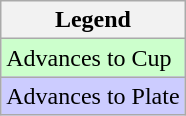<table class="wikitable">
<tr>
<th>Legend</th>
</tr>
<tr bgcolor=ccffcc>
<td>Advances to Cup</td>
</tr>
<tr bgcolor=ccccff>
<td>Advances to Plate</td>
</tr>
</table>
